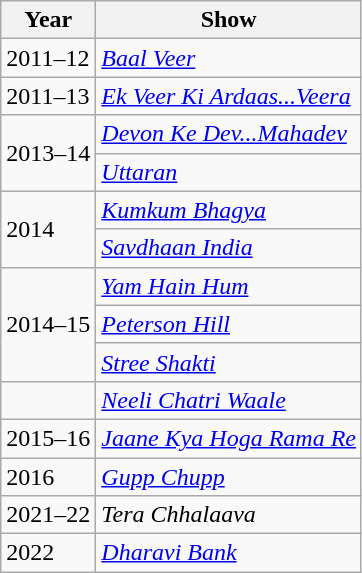<table class="wikitable">
<tr>
<th>Year</th>
<th>Show</th>
</tr>
<tr>
<td>2011–12</td>
<td><em><a href='#'>Baal Veer</a></em></td>
</tr>
<tr>
<td>2011–13</td>
<td><em><a href='#'>Ek Veer Ki Ardaas...Veera</a></em></td>
</tr>
<tr>
<td rowspan="2">2013–14</td>
<td><em><a href='#'>Devon Ke Dev...Mahadev</a></em></td>
</tr>
<tr>
<td><em><a href='#'>Uttaran</a></em></td>
</tr>
<tr>
<td rowspan="2">2014</td>
<td><em><a href='#'>Kumkum Bhagya</a></em></td>
</tr>
<tr>
<td><em><a href='#'>Savdhaan India</a></em></td>
</tr>
<tr>
<td rowspan="3">2014–15</td>
<td><em><a href='#'>Yam Hain Hum</a></em></td>
</tr>
<tr>
<td><em><a href='#'>Peterson Hill</a></em></td>
</tr>
<tr>
<td><em><a href='#'>Stree Shakti</a></em></td>
</tr>
<tr>
<td></td>
<td><em><a href='#'>Neeli Chatri Waale</a></em></td>
</tr>
<tr>
<td>2015–16</td>
<td><em><a href='#'>Jaane Kya Hoga Rama Re</a></em></td>
</tr>
<tr>
<td>2016</td>
<td><em><a href='#'>Gupp Chupp</a></em></td>
</tr>
<tr>
<td>2021–22</td>
<td><em>Tera Chhalaava</em></td>
</tr>
<tr>
<td>2022</td>
<td><em><a href='#'>Dharavi Bank</a></em></td>
</tr>
</table>
